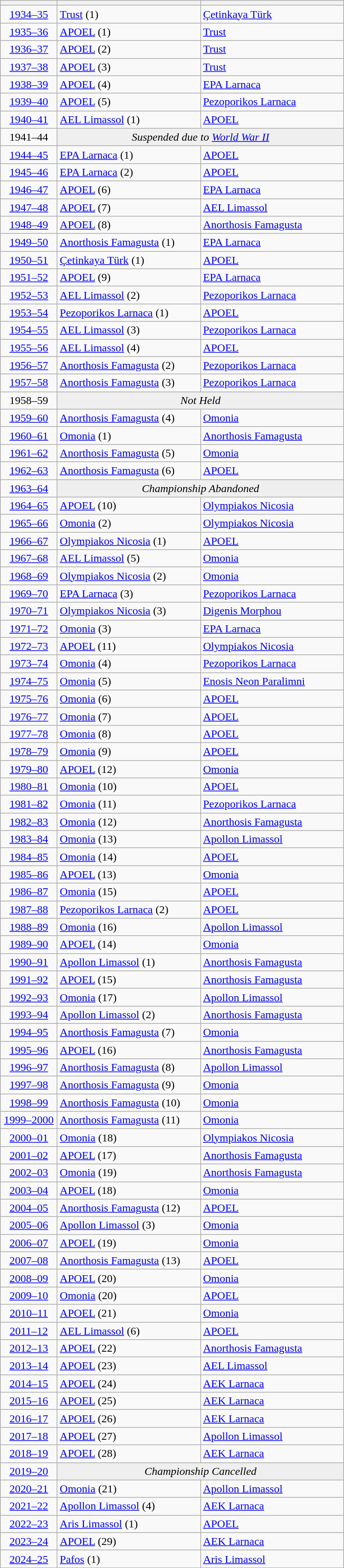<table class="wikitable" style="text-align:left;">
<tr>
<th width="75"></th>
<th width="200"></th>
<th width="200"></th>
</tr>
<tr>
<td style="text-align:center;"><a href='#'>1934–35</a></td>
<td><a href='#'>Trust</a> (1)</td>
<td><a href='#'>Çetinkaya Türk</a></td>
</tr>
<tr>
<td style="text-align:center;"><a href='#'>1935–36</a></td>
<td><a href='#'>APOEL</a> (1)</td>
<td><a href='#'>Trust</a></td>
</tr>
<tr>
<td style="text-align:center;"><a href='#'>1936–37</a></td>
<td><a href='#'>APOEL</a> (2)</td>
<td><a href='#'>Trust</a></td>
</tr>
<tr>
<td style="text-align:center;"><a href='#'>1937–38</a></td>
<td><a href='#'>APOEL</a> (3)</td>
<td><a href='#'>Trust</a></td>
</tr>
<tr>
<td style="text-align:center;"><a href='#'>1938–39</a></td>
<td><a href='#'>APOEL</a> (4)</td>
<td><a href='#'>EPA Larnaca</a></td>
</tr>
<tr>
<td style="text-align:center;"><a href='#'>1939–40</a></td>
<td><a href='#'>APOEL</a> (5)</td>
<td><a href='#'>Pezoporikos Larnaca</a></td>
</tr>
<tr>
<td style="text-align:center;"><a href='#'>1940–41</a></td>
<td><a href='#'>AEL Limassol</a> (1)</td>
<td><a href='#'>APOEL</a></td>
</tr>
<tr>
<td style="text-align:center;">1941–44</td>
<td colspan="2" style="background:#efefef; text-align:center;"><em>Suspended due to <a href='#'>World War II</a></em></td>
</tr>
<tr>
<td style="text-align:center;"><a href='#'>1944–45</a></td>
<td><a href='#'>EPA Larnaca</a> (1)</td>
<td><a href='#'>APOEL</a></td>
</tr>
<tr>
<td style="text-align:center;"><a href='#'>1945–46</a></td>
<td><a href='#'>EPA Larnaca</a> (2)</td>
<td><a href='#'>APOEL</a></td>
</tr>
<tr>
<td style="text-align:center;"><a href='#'>1946–47</a></td>
<td><a href='#'>APOEL</a> (6)</td>
<td><a href='#'>EPA Larnaca</a></td>
</tr>
<tr>
<td style="text-align:center;"><a href='#'>1947–48</a></td>
<td><a href='#'>APOEL</a> (7)</td>
<td><a href='#'>AEL Limassol</a></td>
</tr>
<tr>
<td style="text-align:center;"><a href='#'>1948–49</a></td>
<td><a href='#'>APOEL</a> (8)</td>
<td><a href='#'>Anorthosis Famagusta</a></td>
</tr>
<tr>
<td style="text-align:center;"><a href='#'>1949–50</a></td>
<td><a href='#'>Anorthosis Famagusta</a> (1)</td>
<td><a href='#'>EPA Larnaca</a></td>
</tr>
<tr>
<td style="text-align:center;"><a href='#'>1950–51</a></td>
<td><a href='#'>Çetinkaya Türk</a> (1)</td>
<td><a href='#'>APOEL</a></td>
</tr>
<tr>
<td style="text-align:center;"><a href='#'>1951–52</a></td>
<td><a href='#'>APOEL</a> (9)</td>
<td><a href='#'>EPA Larnaca</a></td>
</tr>
<tr>
<td style="text-align:center;"><a href='#'>1952–53</a></td>
<td><a href='#'>AEL Limassol</a> (2)</td>
<td><a href='#'>Pezoporikos Larnaca</a></td>
</tr>
<tr>
<td style="text-align:center;"><a href='#'>1953–54</a></td>
<td><a href='#'>Pezoporikos Larnaca</a> (1)</td>
<td><a href='#'>APOEL</a></td>
</tr>
<tr>
<td style="text-align:center;"><a href='#'>1954–55</a></td>
<td><a href='#'>AEL Limassol</a> (3)</td>
<td><a href='#'>Pezoporikos Larnaca</a></td>
</tr>
<tr>
<td style="text-align:center;"><a href='#'>1955–56</a></td>
<td><a href='#'>AEL Limassol</a> (4)</td>
<td><a href='#'>APOEL</a></td>
</tr>
<tr>
<td style="text-align:center;"><a href='#'>1956–57</a></td>
<td><a href='#'>Anorthosis Famagusta</a> (2)</td>
<td><a href='#'>Pezoporikos Larnaca</a></td>
</tr>
<tr>
<td style="text-align:center;"><a href='#'>1957–58</a></td>
<td><a href='#'>Anorthosis Famagusta</a> (3)</td>
<td><a href='#'>Pezoporikos Larnaca</a></td>
</tr>
<tr>
<td style="text-align:center;">1958–59</td>
<td colspan="2" style="background:#efefef; text-align:center;"><em>Not Held</em></td>
</tr>
<tr>
<td style="text-align:center;"><a href='#'>1959–60</a></td>
<td><a href='#'>Anorthosis Famagusta</a> (4)</td>
<td><a href='#'>Omonia</a></td>
</tr>
<tr>
<td style="text-align:center;"><a href='#'>1960–61</a></td>
<td><a href='#'>Omonia</a> (1)</td>
<td><a href='#'>Anorthosis Famagusta</a></td>
</tr>
<tr>
<td style="text-align:center;"><a href='#'>1961–62</a></td>
<td><a href='#'>Anorthosis Famagusta</a> (5)</td>
<td><a href='#'>Omonia</a></td>
</tr>
<tr>
<td style="text-align:center;"><a href='#'>1962–63</a></td>
<td><a href='#'>Anorthosis Famagusta</a> (6)</td>
<td><a href='#'>APOEL</a></td>
</tr>
<tr>
<td style="text-align:center;"><a href='#'>1963–64</a></td>
<td colspan="2" style="background:#efefef; text-align:center;"><em>Championship Abandoned</em></td>
</tr>
<tr>
<td style="text-align:center;"><a href='#'>1964–65</a></td>
<td><a href='#'>APOEL</a> (10)</td>
<td><a href='#'>Olympiakos Nicosia</a></td>
</tr>
<tr>
<td style="text-align:center;"><a href='#'>1965–66</a></td>
<td><a href='#'>Omonia</a> (2)</td>
<td><a href='#'>Olympiakos Nicosia</a></td>
</tr>
<tr>
<td style="text-align:center;"><a href='#'>1966–67</a></td>
<td><a href='#'>Olympiakos Nicosia</a> (1)</td>
<td><a href='#'>APOEL</a></td>
</tr>
<tr>
<td style="text-align:center;"><a href='#'>1967–68</a></td>
<td><a href='#'>AEL Limassol</a> (5)</td>
<td><a href='#'>Omonia</a></td>
</tr>
<tr>
<td style="text-align:center;"><a href='#'>1968–69</a></td>
<td><a href='#'>Olympiakos Nicosia</a> (2)</td>
<td><a href='#'>Omonia</a></td>
</tr>
<tr>
<td style="text-align:center;"><a href='#'>1969–70</a></td>
<td><a href='#'>EPA Larnaca</a> (3)</td>
<td><a href='#'>Pezoporikos Larnaca</a></td>
</tr>
<tr>
<td style="text-align:center;"><a href='#'>1970–71</a></td>
<td><a href='#'>Olympiakos Nicosia</a> (3)</td>
<td><a href='#'>Digenis Morphou</a></td>
</tr>
<tr>
<td style="text-align:center;"><a href='#'>1971–72</a></td>
<td><a href='#'>Omonia</a> (3)</td>
<td><a href='#'>EPA Larnaca</a></td>
</tr>
<tr>
<td style="text-align:center;"><a href='#'>1972–73</a></td>
<td><a href='#'>APOEL</a> (11)</td>
<td><a href='#'>Olympiakos Nicosia</a></td>
</tr>
<tr>
<td style="text-align:center;"><a href='#'>1973–74</a></td>
<td><a href='#'>Omonia</a> (4)</td>
<td><a href='#'>Pezoporikos Larnaca</a></td>
</tr>
<tr>
<td style="text-align:center;"><a href='#'>1974–75</a></td>
<td><a href='#'>Omonia</a> (5)</td>
<td><a href='#'>Enosis Neon Paralimni</a></td>
</tr>
<tr>
<td style="text-align:center;"><a href='#'>1975–76</a></td>
<td><a href='#'>Omonia</a> (6)</td>
<td><a href='#'>APOEL</a></td>
</tr>
<tr>
<td style="text-align:center;"><a href='#'>1976–77</a></td>
<td><a href='#'>Omonia</a> (7)</td>
<td><a href='#'>APOEL</a></td>
</tr>
<tr>
<td style="text-align:center;"><a href='#'>1977–78</a></td>
<td><a href='#'>Omonia</a> (8)</td>
<td><a href='#'>APOEL</a></td>
</tr>
<tr>
<td style="text-align:center;"><a href='#'>1978–79</a></td>
<td><a href='#'>Omonia</a> (9)</td>
<td><a href='#'>APOEL</a></td>
</tr>
<tr>
<td style="text-align:center;"><a href='#'>1979–80</a></td>
<td><a href='#'>APOEL</a> (12)</td>
<td><a href='#'>Omonia</a></td>
</tr>
<tr>
<td style="text-align:center;"><a href='#'>1980–81</a></td>
<td><a href='#'>Omonia</a> (10)</td>
<td><a href='#'>APOEL</a></td>
</tr>
<tr>
<td style="text-align:center;"><a href='#'>1981–82</a></td>
<td><a href='#'>Omonia</a> (11)</td>
<td><a href='#'>Pezoporikos Larnaca</a></td>
</tr>
<tr>
<td style="text-align:center;"><a href='#'>1982–83</a></td>
<td><a href='#'>Omonia</a> (12)</td>
<td><a href='#'>Anorthosis Famagusta</a></td>
</tr>
<tr>
<td style="text-align:center;"><a href='#'>1983–84</a></td>
<td><a href='#'>Omonia</a> (13)</td>
<td><a href='#'>Apollon Limassol</a></td>
</tr>
<tr>
<td style="text-align:center;"><a href='#'>1984–85</a></td>
<td><a href='#'>Omonia</a> (14)</td>
<td><a href='#'>APOEL</a></td>
</tr>
<tr>
<td style="text-align:center;"><a href='#'>1985–86</a></td>
<td><a href='#'>APOEL</a> (13)</td>
<td><a href='#'>Omonia</a></td>
</tr>
<tr>
<td style="text-align:center;"><a href='#'>1986–87</a></td>
<td><a href='#'>Omonia</a> (15)</td>
<td><a href='#'>APOEL</a></td>
</tr>
<tr>
<td style="text-align:center;"><a href='#'>1987–88</a></td>
<td><a href='#'>Pezoporikos Larnaca</a> (2)</td>
<td><a href='#'>APOEL</a></td>
</tr>
<tr>
<td style="text-align:center;"><a href='#'>1988–89</a></td>
<td><a href='#'>Omonia</a> (16)</td>
<td><a href='#'>Apollon Limassol</a></td>
</tr>
<tr>
<td style="text-align:center;"><a href='#'>1989–90</a></td>
<td><a href='#'>APOEL</a> (14)</td>
<td><a href='#'>Omonia</a></td>
</tr>
<tr>
<td style="text-align:center;"><a href='#'>1990–91</a></td>
<td><a href='#'>Apollon Limassol</a> (1)</td>
<td><a href='#'>Anorthosis Famagusta</a></td>
</tr>
<tr>
<td style="text-align:center;"><a href='#'>1991–92</a></td>
<td><a href='#'>APOEL</a> (15)</td>
<td><a href='#'>Anorthosis Famagusta</a></td>
</tr>
<tr>
<td style="text-align:center;"><a href='#'>1992–93</a></td>
<td><a href='#'>Omonia</a> (17)</td>
<td><a href='#'>Apollon Limassol</a></td>
</tr>
<tr>
<td style="text-align:center;"><a href='#'>1993–94</a></td>
<td><a href='#'>Apollon Limassol</a> (2)</td>
<td><a href='#'>Anorthosis Famagusta</a></td>
</tr>
<tr>
<td style="text-align:center;"><a href='#'>1994–95</a></td>
<td><a href='#'>Anorthosis Famagusta</a> (7)</td>
<td><a href='#'>Omonia</a></td>
</tr>
<tr>
<td style="text-align:center;"><a href='#'>1995–96</a></td>
<td><a href='#'>APOEL</a> (16)</td>
<td><a href='#'>Anorthosis Famagusta</a></td>
</tr>
<tr>
<td style="text-align:center;"><a href='#'>1996–97</a></td>
<td><a href='#'>Anorthosis Famagusta</a> (8)</td>
<td><a href='#'>Apollon Limassol</a></td>
</tr>
<tr>
<td style="text-align:center;"><a href='#'>1997–98</a></td>
<td><a href='#'>Anorthosis Famagusta</a> (9)</td>
<td><a href='#'>Omonia</a></td>
</tr>
<tr>
<td style="text-align:center;"><a href='#'>1998–99</a></td>
<td><a href='#'>Anorthosis Famagusta</a> (10)</td>
<td><a href='#'>Omonia</a></td>
</tr>
<tr>
<td style="text-align:center;"><a href='#'>1999–2000</a></td>
<td><a href='#'>Anorthosis Famagusta</a> (11)</td>
<td><a href='#'>Omonia</a></td>
</tr>
<tr>
<td style="text-align:center;"><a href='#'>2000–01</a></td>
<td><a href='#'>Omonia</a> (18)</td>
<td><a href='#'>Olympiakos Nicosia</a></td>
</tr>
<tr>
<td style="text-align:center;"><a href='#'>2001–02</a></td>
<td><a href='#'>APOEL</a> (17)</td>
<td><a href='#'>Anorthosis Famagusta</a></td>
</tr>
<tr>
<td style="text-align:center;"><a href='#'>2002–03</a></td>
<td><a href='#'>Omonia</a> (19)</td>
<td><a href='#'>Anorthosis Famagusta</a></td>
</tr>
<tr>
<td style="text-align:center;"><a href='#'>2003–04</a></td>
<td><a href='#'>APOEL</a> (18)</td>
<td><a href='#'>Omonia</a></td>
</tr>
<tr>
<td style="text-align:center;"><a href='#'>2004–05</a></td>
<td><a href='#'>Anorthosis Famagusta</a> (12)</td>
<td><a href='#'>APOEL</a></td>
</tr>
<tr>
<td style="text-align:center;"><a href='#'>2005–06</a></td>
<td><a href='#'>Apollon Limassol</a> (3)</td>
<td><a href='#'>Omonia</a></td>
</tr>
<tr>
<td style="text-align:center;"><a href='#'>2006–07</a></td>
<td><a href='#'>APOEL</a> (19)</td>
<td><a href='#'>Omonia</a></td>
</tr>
<tr>
<td style="text-align:center;"><a href='#'>2007–08</a></td>
<td><a href='#'>Anorthosis Famagusta</a> (13)</td>
<td><a href='#'>APOEL</a></td>
</tr>
<tr>
<td style="text-align:center;"><a href='#'>2008–09</a></td>
<td><a href='#'>APOEL</a> (20)</td>
<td><a href='#'>Omonia</a></td>
</tr>
<tr>
<td style="text-align:center;"><a href='#'>2009–10</a></td>
<td><a href='#'>Omonia</a> (20)</td>
<td><a href='#'>APOEL</a></td>
</tr>
<tr>
<td style="text-align:center;"><a href='#'>2010–11</a></td>
<td><a href='#'>APOEL</a> (21)</td>
<td><a href='#'>Omonia</a></td>
</tr>
<tr>
<td style="text-align:center;"><a href='#'>2011–12</a></td>
<td><a href='#'>AEL Limassol</a> (6)</td>
<td><a href='#'>APOEL</a></td>
</tr>
<tr>
<td style="text-align:center;"><a href='#'>2012–13</a></td>
<td><a href='#'>APOEL</a> (22)</td>
<td><a href='#'>Anorthosis Famagusta</a></td>
</tr>
<tr>
<td style="text-align:center;"><a href='#'>2013–14</a></td>
<td><a href='#'>APOEL</a> (23)</td>
<td><a href='#'>AEL Limassol</a></td>
</tr>
<tr>
<td style="text-align:center;"><a href='#'>2014–15</a></td>
<td><a href='#'>APOEL</a> (24)</td>
<td><a href='#'>AEK Larnaca</a></td>
</tr>
<tr>
<td style="text-align:center;"><a href='#'>2015–16</a></td>
<td><a href='#'>APOEL</a> (25)</td>
<td><a href='#'>AEK Larnaca</a></td>
</tr>
<tr>
<td style="text-align:center;"><a href='#'>2016–17</a></td>
<td><a href='#'>APOEL</a> (26)</td>
<td><a href='#'>AEK Larnaca</a></td>
</tr>
<tr>
<td style="text-align:center;"><a href='#'>2017–18</a></td>
<td><a href='#'>APOEL</a> (27)</td>
<td><a href='#'>Apollon Limassol</a></td>
</tr>
<tr>
<td style="text-align:center;"><a href='#'>2018–19</a></td>
<td><a href='#'>APOEL</a> (28)</td>
<td><a href='#'>AEK Larnaca</a></td>
</tr>
<tr>
<td style="text-align:center;"><a href='#'>2019–20</a></td>
<td colspan="2" style="background:#efefef; text-align:center;"><em>Championship Cancelled </em></td>
</tr>
<tr>
<td style="text-align:center;"><a href='#'>2020–21</a></td>
<td><a href='#'>Omonia</a> (21)</td>
<td><a href='#'>Apollon Limassol</a></td>
</tr>
<tr>
<td style="text-align:center;"><a href='#'>2021–22</a></td>
<td><a href='#'>Apollon Limassol</a> (4)</td>
<td><a href='#'>AEK Larnaca</a></td>
</tr>
<tr>
<td style="text-align:center;"><a href='#'>2022–23</a></td>
<td><a href='#'>Aris Limassol</a> (1)</td>
<td><a href='#'>APOEL</a></td>
</tr>
<tr>
<td style="text-align:center;"><a href='#'>2023–24</a></td>
<td><a href='#'>APOEL</a> (29)</td>
<td><a href='#'>AEK Larnaca</a></td>
</tr>
<tr>
<td style="text-align:center;"><a href='#'>2024–25</a></td>
<td><a href='#'>Pafos</a> (1)</td>
<td><a href='#'>Aris Limassol</a></td>
</tr>
<tr>
</tr>
</table>
